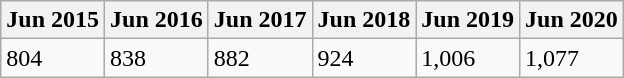<table class="wikitable">
<tr>
<th>Jun 2015</th>
<th>Jun 2016</th>
<th>Jun 2017</th>
<th>Jun 2018</th>
<th>Jun 2019</th>
<th>Jun 2020</th>
</tr>
<tr>
<td>804</td>
<td>838</td>
<td>882</td>
<td>924</td>
<td>1,006</td>
<td>1,077</td>
</tr>
</table>
